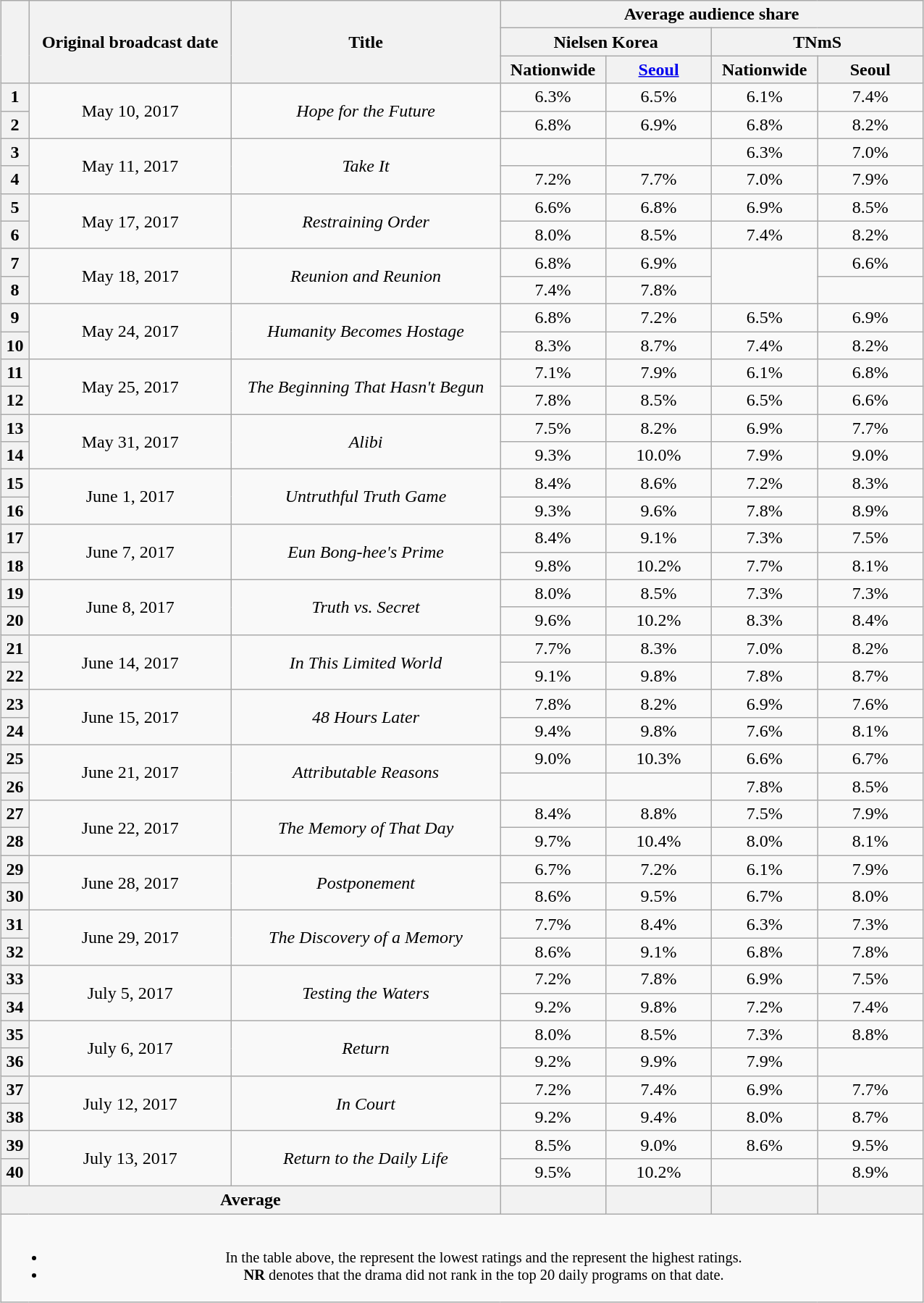<table class="wikitable" style="text-align:center; margin-left:auto; margin-right:auto; width:850px;">
<tr>
<th rowspan="3"></th>
<th rowspan="3">Original broadcast date</th>
<th rowspan="3">Title</th>
<th colspan="4">Average audience share</th>
</tr>
<tr>
<th colspan="2">Nielsen Korea</th>
<th colspan="2">TNmS</th>
</tr>
<tr>
<th width="90">Nationwide</th>
<th width="90"><a href='#'>Seoul</a></th>
<th width="90">Nationwide</th>
<th width="90">Seoul</th>
</tr>
<tr>
<th>1</th>
<td rowspan="2">May 10, 2017</td>
<td rowspan="2"><em>Hope for the Future</em></td>
<td>6.3% </td>
<td>6.5% </td>
<td>6.1% </td>
<td>7.4% </td>
</tr>
<tr>
<th>2</th>
<td>6.8% </td>
<td>6.9% </td>
<td>6.8% </td>
<td>8.2% </td>
</tr>
<tr>
<th>3</th>
<td rowspan="2">May 11, 2017</td>
<td rowspan="2"><em>Take It</em></td>
<td><strong></strong> </td>
<td><strong></strong> </td>
<td>6.3% </td>
<td>7.0% </td>
</tr>
<tr>
<th>4</th>
<td>7.2% </td>
<td>7.7% </td>
<td>7.0% </td>
<td>7.9% </td>
</tr>
<tr>
<th>5</th>
<td rowspan="2">May 17, 2017</td>
<td rowspan="2"><em>Restraining Order</em></td>
<td>6.6% </td>
<td>6.8% </td>
<td>6.9% </td>
<td>8.5% </td>
</tr>
<tr>
<th>6</th>
<td>8.0% </td>
<td>8.5% </td>
<td>7.4% </td>
<td>8.2% </td>
</tr>
<tr>
<th>7</th>
<td rowspan="2">May 18, 2017</td>
<td rowspan="2"><em>Reunion and Reunion</em></td>
<td>6.8% </td>
<td>6.9% </td>
<td rowspan="2"><strong></strong> </td>
<td>6.6% </td>
</tr>
<tr>
<th>8</th>
<td>7.4% </td>
<td>7.8% </td>
<td><strong></strong> </td>
</tr>
<tr>
<th>9</th>
<td rowspan="2">May 24, 2017</td>
<td rowspan="2"><em>Humanity Becomes Hostage</em></td>
<td>6.8% </td>
<td>7.2% </td>
<td>6.5% </td>
<td>6.9% </td>
</tr>
<tr>
<th>10</th>
<td>8.3% </td>
<td>8.7% </td>
<td>7.4% </td>
<td>8.2% </td>
</tr>
<tr>
<th>11</th>
<td rowspan="2">May 25, 2017</td>
<td rowspan="2"><em>The Beginning That Hasn't Begun</em></td>
<td>7.1% </td>
<td>7.9% </td>
<td>6.1% </td>
<td>6.8% </td>
</tr>
<tr>
<th>12</th>
<td>7.8% </td>
<td>8.5% </td>
<td>6.5% </td>
<td>6.6% </td>
</tr>
<tr>
<th>13</th>
<td rowspan="2">May 31, 2017</td>
<td rowspan="2"><em>Alibi</em></td>
<td>7.5% </td>
<td>8.2% </td>
<td>6.9% </td>
<td>7.7% </td>
</tr>
<tr>
<th>14</th>
<td>9.3% </td>
<td>10.0% </td>
<td>7.9% </td>
<td>9.0% </td>
</tr>
<tr>
<th>15</th>
<td rowspan="2">June 1, 2017</td>
<td rowspan="2"><em>Untruthful Truth Game</em></td>
<td>8.4% </td>
<td>8.6% </td>
<td>7.2% </td>
<td>8.3% </td>
</tr>
<tr>
<th>16</th>
<td>9.3% </td>
<td>9.6% </td>
<td>7.8% </td>
<td>8.9% </td>
</tr>
<tr>
<th>17</th>
<td rowspan="2">June 7, 2017</td>
<td rowspan="2"><em>Eun Bong-hee's Prime</em></td>
<td>8.4% </td>
<td>9.1% </td>
<td>7.3% </td>
<td>7.5% </td>
</tr>
<tr>
<th>18</th>
<td>9.8% </td>
<td>10.2% </td>
<td>7.7% </td>
<td>8.1% </td>
</tr>
<tr>
<th>19</th>
<td rowspan="2">June 8, 2017</td>
<td rowspan="2"><em>Truth vs. Secret</em></td>
<td>8.0% </td>
<td>8.5% </td>
<td>7.3% </td>
<td>7.3% </td>
</tr>
<tr>
<th>20</th>
<td>9.6% </td>
<td>10.2% </td>
<td>8.3% </td>
<td>8.4% </td>
</tr>
<tr>
<th>21</th>
<td rowspan="2">June 14, 2017</td>
<td rowspan="2"><em>In This Limited World</em></td>
<td>7.7% </td>
<td>8.3% </td>
<td>7.0% </td>
<td>8.2% </td>
</tr>
<tr>
<th>22</th>
<td>9.1% </td>
<td>9.8% </td>
<td>7.8% </td>
<td>8.7% </td>
</tr>
<tr>
<th>23</th>
<td rowspan="2">June 15, 2017</td>
<td rowspan="2"><em>48 Hours Later</em></td>
<td>7.8% </td>
<td>8.2% </td>
<td>6.9% </td>
<td>7.6% </td>
</tr>
<tr>
<th>24</th>
<td>9.4% </td>
<td>9.8% </td>
<td>7.6% </td>
<td>8.1% </td>
</tr>
<tr>
<th>25</th>
<td rowspan="2">June 21, 2017</td>
<td rowspan="2"><em>Attributable Reasons</em></td>
<td>9.0% </td>
<td>10.3% </td>
<td>6.6% </td>
<td>6.7% </td>
</tr>
<tr>
<th>26</th>
<td><strong></strong> </td>
<td><strong></strong> </td>
<td>7.8% </td>
<td>8.5% </td>
</tr>
<tr>
<th>27</th>
<td rowspan="2">June 22, 2017</td>
<td rowspan="2"><em>The Memory of That Day</em></td>
<td>8.4% </td>
<td>8.8% </td>
<td>7.5% </td>
<td>7.9% </td>
</tr>
<tr>
<th>28</th>
<td>9.7% </td>
<td>10.4% </td>
<td>8.0% </td>
<td>8.1% </td>
</tr>
<tr>
<th>29</th>
<td rowspan="2">June 28, 2017</td>
<td rowspan="2"><em>Postponement</em></td>
<td>6.7% </td>
<td>7.2% </td>
<td>6.1% </td>
<td>7.9% </td>
</tr>
<tr>
<th>30</th>
<td>8.6% </td>
<td>9.5% </td>
<td>6.7% </td>
<td>8.0% </td>
</tr>
<tr>
<th>31</th>
<td rowspan="2">June 29, 2017</td>
<td rowspan="2"><em>The Discovery of a Memory</em></td>
<td>7.7% </td>
<td>8.4% </td>
<td>6.3% </td>
<td>7.3% </td>
</tr>
<tr>
<th>32</th>
<td>8.6% </td>
<td>9.1% </td>
<td>6.8% </td>
<td>7.8% </td>
</tr>
<tr>
<th>33</th>
<td rowspan="2">July 5, 2017</td>
<td rowspan="2"><em>Testing the Waters</em></td>
<td>7.2% </td>
<td>7.8% </td>
<td>6.9% </td>
<td>7.5% </td>
</tr>
<tr>
<th>34</th>
<td>9.2% </td>
<td>9.8% </td>
<td>7.2% </td>
<td>7.4% </td>
</tr>
<tr>
<th>35</th>
<td rowspan="2">July 6, 2017</td>
<td rowspan="2"><em>Return</em></td>
<td>8.0% </td>
<td>8.5% </td>
<td>7.3% </td>
<td>8.8% </td>
</tr>
<tr>
<th>36</th>
<td>9.2% </td>
<td>9.9% </td>
<td>7.9% </td>
<td><strong></strong> </td>
</tr>
<tr>
<th>37</th>
<td rowspan="2">July 12, 2017</td>
<td rowspan="2"><em>In Court</em></td>
<td>7.2% </td>
<td>7.4% </td>
<td>6.9% </td>
<td>7.7% </td>
</tr>
<tr>
<th>38</th>
<td>9.2% </td>
<td>9.4% </td>
<td>8.0% </td>
<td>8.7% </td>
</tr>
<tr>
<th>39</th>
<td rowspan="2">July 13, 2017</td>
<td rowspan="2"><em>Return to the Daily Life</em></td>
<td>8.5% </td>
<td>9.0% </td>
<td>8.6% </td>
<td>9.5% </td>
</tr>
<tr>
<th>40</th>
<td>9.5% </td>
<td>10.2% </td>
<td><strong></strong> </td>
<td>8.9% </td>
</tr>
<tr>
<th colspan="3">Average</th>
<th></th>
<th></th>
<th></th>
<th></th>
</tr>
<tr>
<td colspan="7" style="font-size:85%"><br><ul><li>In the table above, the <strong></strong> represent the lowest ratings and the <strong></strong> represent the highest ratings.</li><li><strong>NR</strong> denotes that the drama did not rank in the top 20 daily programs on that date.</li></ul></td>
</tr>
</table>
